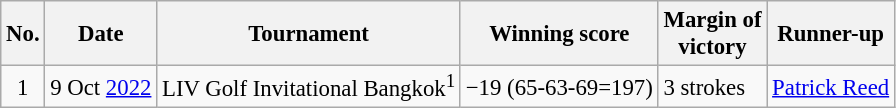<table class="wikitable" style="font-size:95%;">
<tr>
<th>No.</th>
<th>Date</th>
<th>Tournament</th>
<th>Winning score</th>
<th>Margin of<br>victory</th>
<th>Runner-up</th>
</tr>
<tr>
<td align=center>1</td>
<td align=right>9 Oct <a href='#'>2022</a></td>
<td>LIV Golf Invitational Bangkok<sup>1</sup></td>
<td>−19 (65-63-69=197)</td>
<td>3 strokes</td>
<td> <a href='#'>Patrick Reed</a></td>
</tr>
</table>
